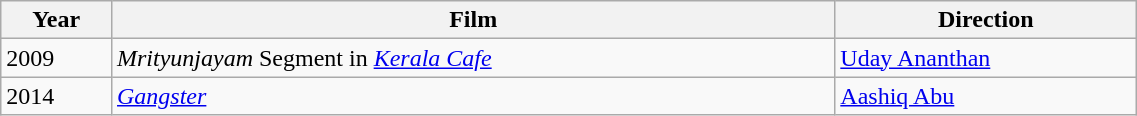<table class="wikitable sortable" width="60%">
<tr>
<th>Year</th>
<th>Film</th>
<th>Direction</th>
</tr>
<tr>
<td>2009</td>
<td><em>Mrityunjayam</em> Segment in <em><a href='#'>Kerala Cafe</a></em></td>
<td><a href='#'>Uday Ananthan</a></td>
</tr>
<tr>
<td>2014</td>
<td><em><a href='#'>Gangster</a></em></td>
<td><a href='#'>Aashiq Abu</a></td>
</tr>
</table>
